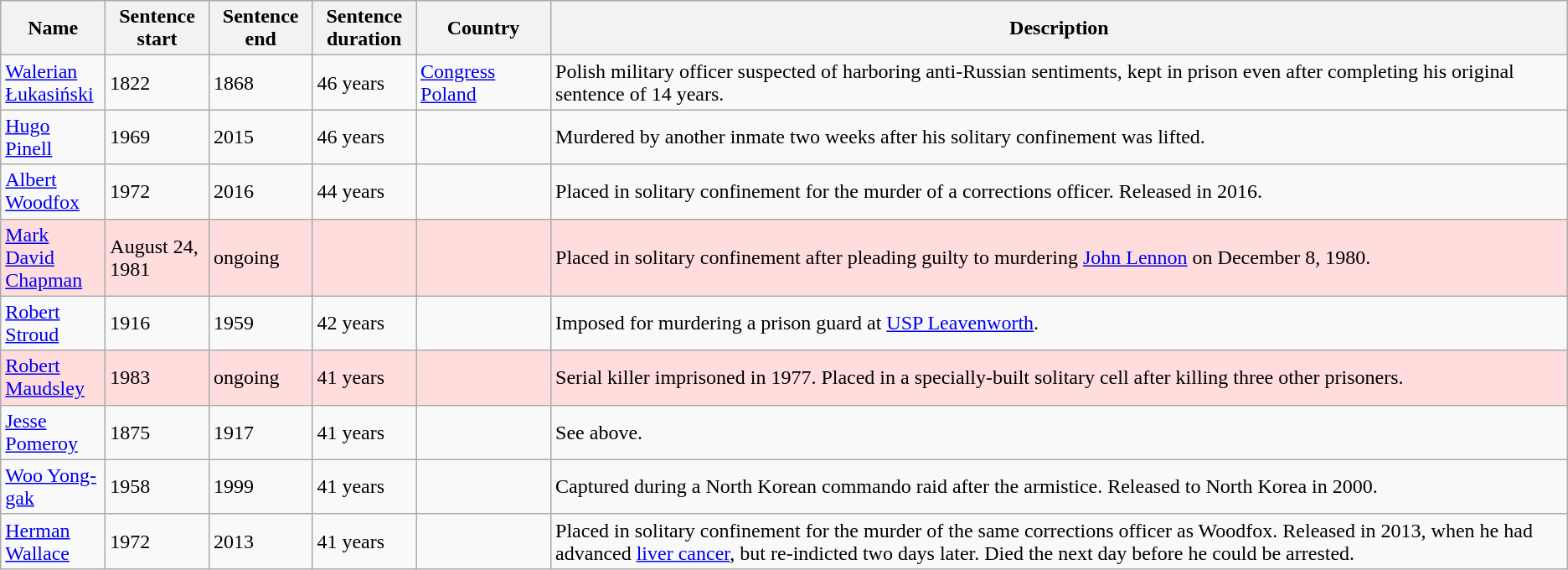<table class="wikitable sortable" style="display: inline-table;width:;">
<tr>
<th style="width:76px;">Name</th>
<th style="width:75px;">Sentence start</th>
<th style="width:75px;">Sentence end</th>
<th style="width:75px;">Sentence duration</th>
<th style="width:100px;">Country</th>
<th class="unsortable">Description</th>
</tr>
<tr>
<td><a href='#'>Walerian Łukasiński</a></td>
<td>1822</td>
<td>1868</td>
<td>46 years</td>
<td> <a href='#'>Congress Poland</a><br> </td>
<td>Polish military officer suspected of harboring anti-Russian sentiments, kept in prison even after completing his original sentence of 14 years.</td>
</tr>
<tr>
<td><a href='#'>Hugo Pinell</a></td>
<td>1969</td>
<td>2015</td>
<td>46 years</td>
<td> </td>
<td>Murdered by another inmate two weeks after his solitary confinement was lifted.</td>
</tr>
<tr>
<td><a href='#'>Albert Woodfox</a></td>
<td>1972</td>
<td>2016</td>
<td>44 years</td>
<td> </td>
<td>Placed in solitary confinement for the murder of a corrections officer. Released in 2016.</td>
</tr>
<tr style="background:#fdd;">
<td><a href='#'>Mark David Chapman</a></td>
<td>August 24, 1981</td>
<td>ongoing</td>
<td></td>
<td> </td>
<td>Placed in solitary confinement after pleading guilty to murdering <a href='#'>John Lennon</a> on December 8, 1980.</td>
</tr>
<tr>
<td><a href='#'>Robert Stroud</a></td>
<td>1916</td>
<td>1959</td>
<td>42 years</td>
<td> </td>
<td>Imposed for murdering a prison guard at <a href='#'>USP Leavenworth</a>.</td>
</tr>
<tr style="background:#fdd;">
<td><a href='#'>Robert Maudsley</a></td>
<td>1983</td>
<td>ongoing</td>
<td>41 years</td>
<td> </td>
<td>Serial killer imprisoned in 1977. Placed in a specially-built solitary cell after killing three other prisoners.</td>
</tr>
<tr>
<td><a href='#'>Jesse Pomeroy</a></td>
<td>1875</td>
<td>1917</td>
<td>41 years</td>
<td> </td>
<td>See above.</td>
</tr>
<tr>
<td><a href='#'>Woo Yong-gak</a></td>
<td>1958</td>
<td>1999</td>
<td>41 years</td>
<td> </td>
<td>Captured during a North Korean commando raid after the armistice. Released to North Korea in 2000.</td>
</tr>
<tr>
<td><a href='#'>Herman Wallace</a></td>
<td>1972</td>
<td>2013</td>
<td>41 years</td>
<td> </td>
<td>Placed in solitary confinement for the murder of the same corrections officer as Woodfox. Released in 2013, when he had advanced <a href='#'>liver cancer</a>, but re-indicted two days later. Died the next day before he could be arrested.</td>
</tr>
</table>
